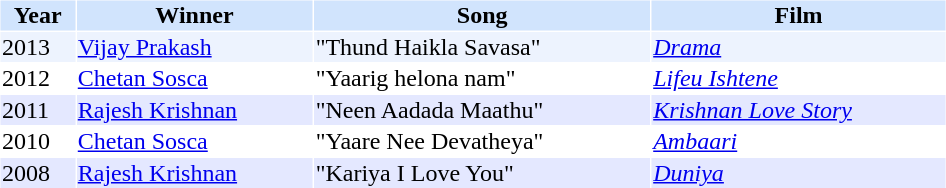<table cellspacing="1" cellpadding="1" border="0" width="50%">
<tr bgcolor="#d1e4fd">
<th>Year</th>
<th>Winner</th>
<th>Song</th>
<th>Film</th>
</tr>
<tr bgcolor=#edf3fe>
<td>2013</td>
<td><a href='#'>Vijay Prakash</a></td>
<td>"Thund Haikla Savasa"</td>
<td><em><a href='#'>Drama</a></em></td>
</tr>
<tr>
<td>2012</td>
<td><a href='#'>Chetan Sosca</a></td>
<td>"Yaarig helona nam"</td>
<td><em><a href='#'>Lifeu Ishtene</a></em></td>
</tr>
<tr bgcolor="#e4e8ff">
<td>2011</td>
<td><a href='#'>Rajesh Krishnan</a></td>
<td>"Neen Aadada Maathu"</td>
<td><em><a href='#'>Krishnan Love Story</a></em></td>
</tr>
<tr>
<td>2010</td>
<td><a href='#'>Chetan Sosca</a></td>
<td>"Yaare Nee Devatheya"</td>
<td><em><a href='#'>Ambaari</a></em></td>
</tr>
<tr bgcolor="#e4e8ff">
<td>2008</td>
<td><a href='#'>Rajesh Krishnan</a></td>
<td>"Kariya I Love You"</td>
<td><em><a href='#'>Duniya</a></em></td>
</tr>
</table>
